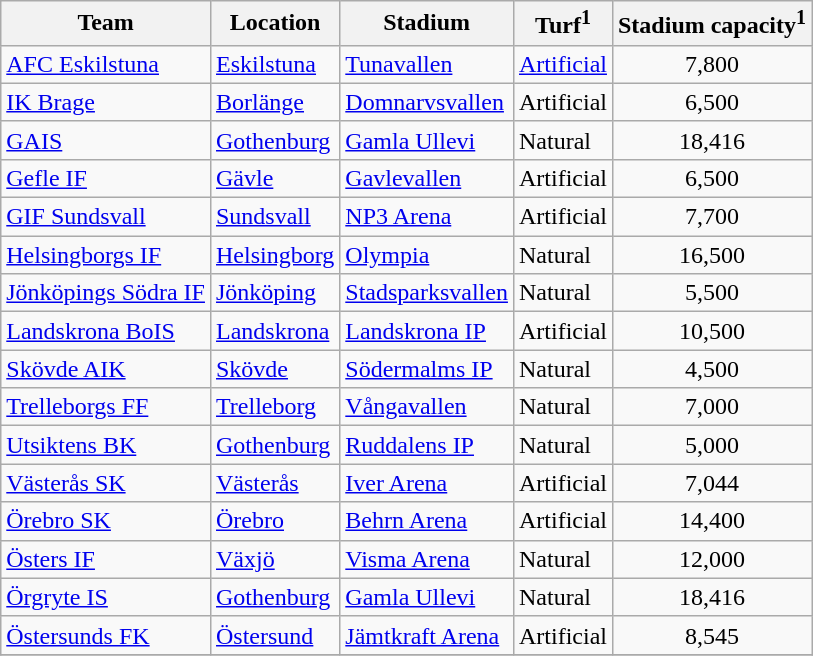<table class="sortable wikitable" style="text-align: left;">
<tr>
<th>Team</th>
<th>Location</th>
<th>Stadium</th>
<th>Turf<sup>1</sup></th>
<th>Stadium capacity<sup>1</sup></th>
</tr>
<tr>
<td><a href='#'>AFC Eskilstuna</a></td>
<td><a href='#'>Eskilstuna</a></td>
<td><a href='#'>Tunavallen</a></td>
<td><a href='#'>Artificial</a></td>
<td align="center">7,800</td>
</tr>
<tr>
<td><a href='#'>IK Brage</a></td>
<td><a href='#'>Borlänge</a></td>
<td><a href='#'>Domnarvsvallen</a></td>
<td>Artificial</td>
<td align="center">6,500</td>
</tr>
<tr>
<td><a href='#'>GAIS</a></td>
<td><a href='#'>Gothenburg</a></td>
<td><a href='#'>Gamla Ullevi</a></td>
<td>Natural</td>
<td align="center">18,416</td>
</tr>
<tr>
<td><a href='#'>Gefle IF</a></td>
<td><a href='#'>Gävle</a></td>
<td><a href='#'>Gavlevallen</a></td>
<td>Artificial</td>
<td align="center">6,500</td>
</tr>
<tr>
<td><a href='#'>GIF Sundsvall</a></td>
<td><a href='#'>Sundsvall</a></td>
<td><a href='#'>NP3 Arena</a></td>
<td>Artificial</td>
<td align="center">7,700</td>
</tr>
<tr>
<td><a href='#'>Helsingborgs IF</a></td>
<td><a href='#'>Helsingborg</a></td>
<td><a href='#'>Olympia</a></td>
<td>Natural</td>
<td align="center">16,500</td>
</tr>
<tr>
<td><a href='#'>Jönköpings Södra IF</a></td>
<td><a href='#'>Jönköping</a></td>
<td><a href='#'>Stadsparksvallen</a></td>
<td>Natural</td>
<td align="center">5,500</td>
</tr>
<tr>
<td><a href='#'>Landskrona BoIS</a></td>
<td><a href='#'>Landskrona</a></td>
<td><a href='#'>Landskrona IP</a></td>
<td>Artificial</td>
<td align="center">10,500</td>
</tr>
<tr>
<td><a href='#'>Skövde AIK</a></td>
<td><a href='#'>Skövde</a></td>
<td><a href='#'>Södermalms IP</a></td>
<td>Natural</td>
<td align="center">4,500</td>
</tr>
<tr>
<td><a href='#'>Trelleborgs FF</a></td>
<td><a href='#'>Trelleborg</a></td>
<td><a href='#'>Vångavallen</a></td>
<td>Natural</td>
<td align="center">7,000</td>
</tr>
<tr>
<td><a href='#'>Utsiktens BK</a></td>
<td><a href='#'>Gothenburg</a></td>
<td><a href='#'>Ruddalens IP</a></td>
<td>Natural</td>
<td align="center">5,000</td>
</tr>
<tr>
<td><a href='#'>Västerås SK</a></td>
<td><a href='#'>Västerås</a></td>
<td><a href='#'>Iver Arena</a></td>
<td>Artificial</td>
<td align="center">7,044</td>
</tr>
<tr>
<td><a href='#'>Örebro SK</a></td>
<td><a href='#'>Örebro</a></td>
<td><a href='#'>Behrn Arena</a></td>
<td>Artificial</td>
<td align="center">14,400</td>
</tr>
<tr>
<td><a href='#'>Östers IF</a></td>
<td><a href='#'>Växjö</a></td>
<td><a href='#'>Visma Arena</a></td>
<td>Natural</td>
<td align="center">12,000</td>
</tr>
<tr>
<td><a href='#'>Örgryte IS</a></td>
<td><a href='#'>Gothenburg</a></td>
<td><a href='#'>Gamla Ullevi</a></td>
<td>Natural</td>
<td align="center">18,416</td>
</tr>
<tr>
<td><a href='#'>Östersunds FK</a></td>
<td><a href='#'>Östersund</a></td>
<td><a href='#'>Jämtkraft Arena</a></td>
<td>Artificial</td>
<td align="center">8,545</td>
</tr>
<tr>
</tr>
</table>
